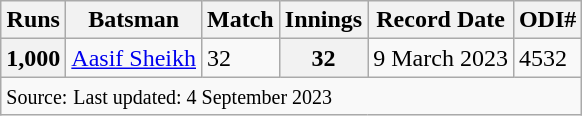<table class="wikitable sortable">
<tr>
<th>Runs</th>
<th>Batsman</th>
<th>Match</th>
<th>Innings</th>
<th>Record Date</th>
<th>ODI#</th>
</tr>
<tr>
<th>1,000</th>
<td><a href='#'>Aasif Sheikh</a></td>
<td>32</td>
<th>32</th>
<td>9 March 2023</td>
<td>4532</td>
</tr>
<tr>
<td colspan="6"><small>Source:</small> <small>Last updated: 4 September 2023</small></td>
</tr>
</table>
